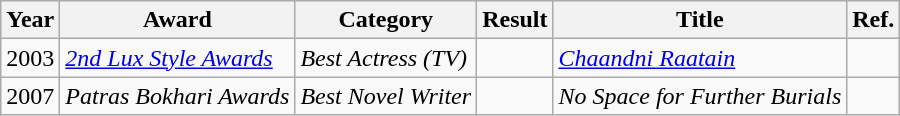<table class="wikitable">
<tr>
<th>Year</th>
<th>Award</th>
<th>Category</th>
<th>Result</th>
<th>Title</th>
<th>Ref.</th>
</tr>
<tr>
<td>2003</td>
<td><em><a href='#'>2nd Lux Style Awards</a></em></td>
<td><em>Best Actress (TV)</em></td>
<td></td>
<td><em><a href='#'>Chaandni Raatain</a></em></td>
<td></td>
</tr>
<tr>
<td>2007</td>
<td><em>Patras Bokhari Awards</em></td>
<td><em>Best Novel Writer</em></td>
<td></td>
<td><em>No Space for Further Burials</em></td>
<td></td>
</tr>
</table>
